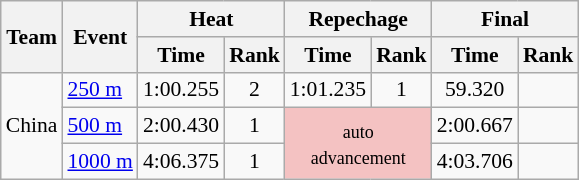<table class=wikitable style="font-size:90%">
<tr>
<th rowspan=2>Team</th>
<th rowspan=2>Event</th>
<th colspan=2>Heat</th>
<th colspan=2>Repechage</th>
<th colspan=2>Final</th>
</tr>
<tr>
<th>Time</th>
<th>Rank</th>
<th>Time</th>
<th>Rank</th>
<th>Time</th>
<th>Rank</th>
</tr>
<tr>
<td rowspan=3>China</td>
<td><a href='#'>250 m</a></td>
<td align=center>1:00.255</td>
<td align=center>2</td>
<td align=center>1:01.235</td>
<td align=center>1</td>
<td align=center>59.320</td>
<td align=center></td>
</tr>
<tr>
<td><a href='#'>500 m</a></td>
<td align=center>2:00.430</td>
<td align=center>1</td>
<td colspan="2" rowspan="2" style="text-align:center; background:#f4c2c2;"><small>auto<br>advancement</small></td>
<td align=center>2:00.667</td>
<td align=center></td>
</tr>
<tr>
<td><a href='#'>1000 m</a></td>
<td align=center>4:06.375</td>
<td align=center>1</td>
<td align=center>4:03.706</td>
<td align=center></td>
</tr>
</table>
